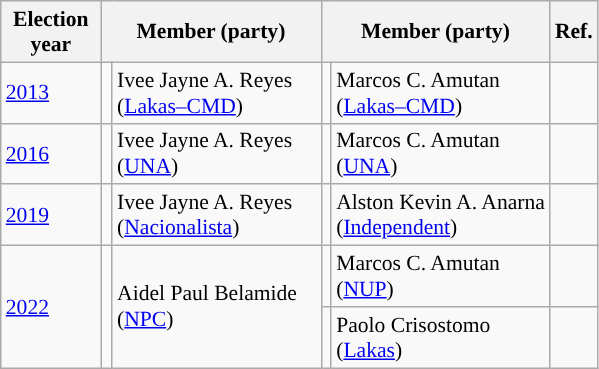<table class="wikitable" style="font-size:90%">
<tr>
<th width="60px">Election<br>year</th>
<th colspan="2" width="140px">Member (party)</th>
<th colspan="2" width="140px">Member (party)</th>
<th>Ref.</th>
</tr>
<tr>
<td><a href='#'>2013</a></td>
<td></td>
<td>Ivee Jayne A. Reyes<br>(<a href='#'>Lakas–CMD</a>)</td>
<td></td>
<td>Marcos C. Amutan<br>(<a href='#'>Lakas–CMD</a>)</td>
<td></td>
</tr>
<tr>
<td><a href='#'>2016</a></td>
<td></td>
<td>Ivee Jayne A. Reyes<br>(<a href='#'>UNA</a>)</td>
<td></td>
<td>Marcos C. Amutan<br>(<a href='#'>UNA</a>)</td>
<td></td>
</tr>
<tr>
<td><a href='#'>2019</a></td>
<td></td>
<td>Ivee Jayne A. Reyes<br>(<a href='#'>Nacionalista</a>)</td>
<td></td>
<td>Alston Kevin A. Anarna<br>(<a href='#'>Independent</a>)</td>
<td></td>
</tr>
<tr>
<td rowspan=2><a href='#'>2022</a></td>
<td rowspan=2></td>
<td rowspan=2>Aidel Paul Belamide<br>(<a href='#'>NPC</a>)</td>
<td></td>
<td>Marcos C. Amutan<br>(<a href='#'>NUP</a>)</td>
<td></td>
</tr>
<tr>
<td></td>
<td>Paolo Crisostomo<br>(<a href='#'>Lakas</a>)</td>
<td></td>
</tr>
</table>
